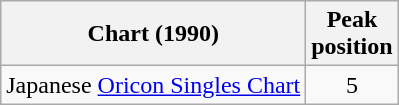<table class="wikitable">
<tr>
<th>Chart (1990)</th>
<th>Peak<br>position</th>
</tr>
<tr>
<td>Japanese <a href='#'>Oricon Singles Chart</a></td>
<td align="center">5</td>
</tr>
</table>
